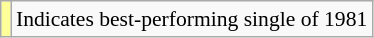<table class="wikitable" style="font-size:90%;">
<tr>
<td style="background-color:#FFFF99"></td>
<td>Indicates best-performing single of 1981</td>
</tr>
</table>
